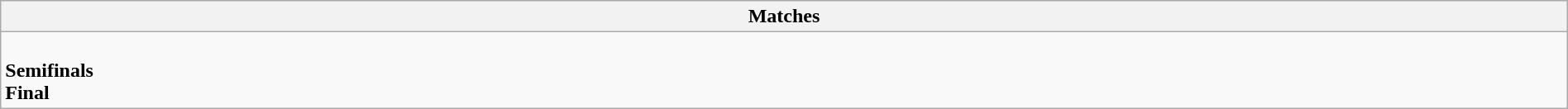<table class="wikitable collapsible collapsed" style="width:100%;">
<tr>
<th>Matches</th>
</tr>
<tr>
<td><br><strong>Semifinals</strong>

<br><strong>Final</strong>
</td>
</tr>
</table>
